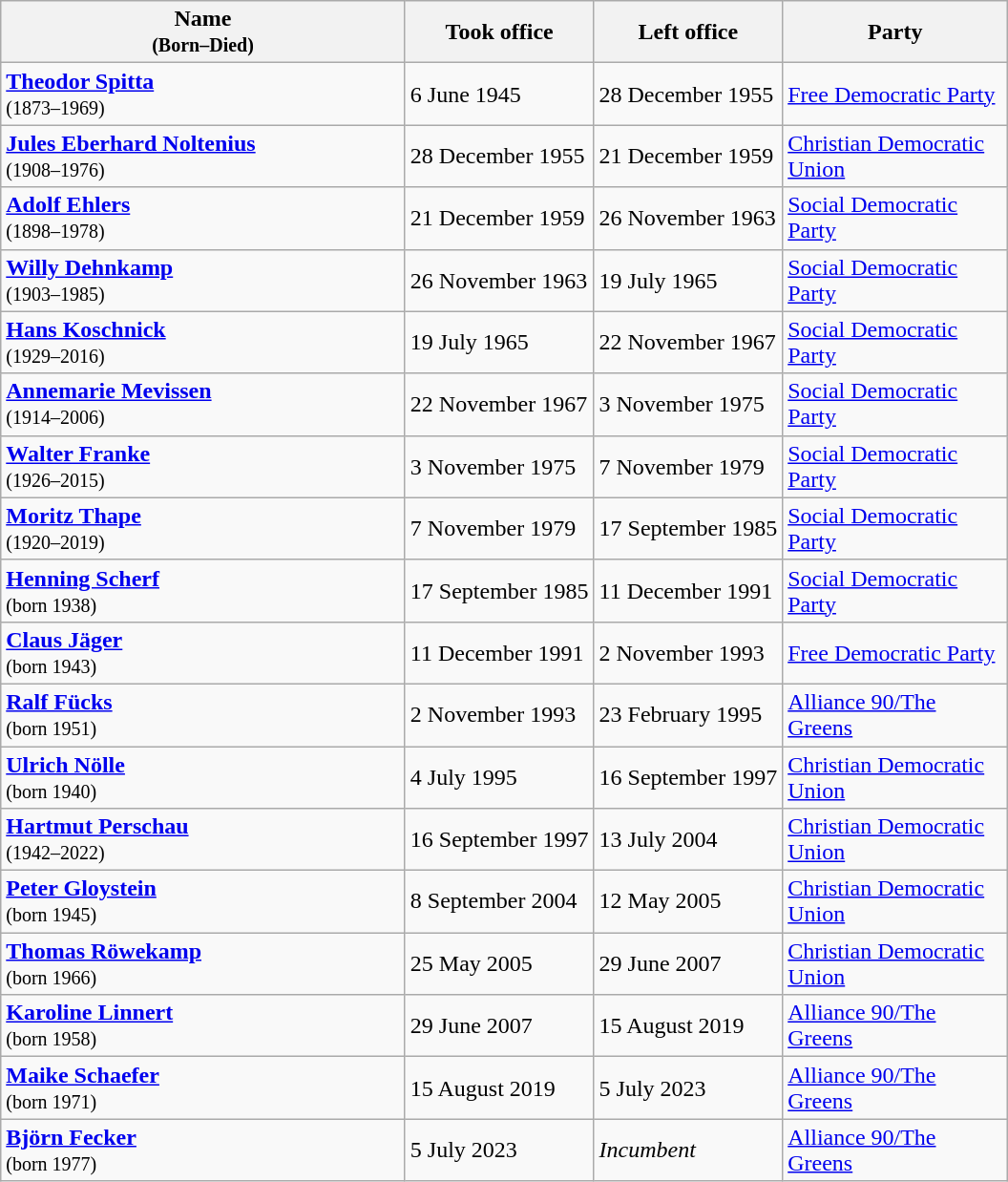<table id class="sort wikitable" style="text-align:left;">
<tr>
<th width="275">Name<br><small>(Born–Died)</small></th>
<th>Took office</th>
<th>Left office</th>
<th width="150">Party</th>
</tr>
<tr>
<td><strong><a href='#'>Theodor Spitta</a></strong><br><small>(1873–1969)</small></td>
<td>6 June 1945</td>
<td>28 December 1955</td>
<td><a href='#'>Free Democratic Party</a></td>
</tr>
<tr>
<td><strong><a href='#'>Jules Eberhard Noltenius</a></strong><br><small>(1908–1976)</small></td>
<td>28 December 1955</td>
<td>21 December 1959</td>
<td><a href='#'>Christian Democratic Union</a></td>
</tr>
<tr>
<td><strong><a href='#'>Adolf Ehlers</a></strong><br><small>(1898–1978)</small></td>
<td>21 December 1959</td>
<td>26 November 1963</td>
<td><a href='#'>Social Democratic Party</a></td>
</tr>
<tr>
<td><strong><a href='#'>Willy Dehnkamp</a></strong><br><small>(1903–1985)</small></td>
<td>26 November 1963</td>
<td>19 July 1965</td>
<td><a href='#'>Social Democratic Party</a></td>
</tr>
<tr>
<td><strong><a href='#'>Hans Koschnick</a></strong><br><small>(1929–2016)</small></td>
<td>19 July 1965</td>
<td>22 November 1967</td>
<td><a href='#'>Social Democratic Party</a></td>
</tr>
<tr>
<td><strong><a href='#'>Annemarie Mevissen</a></strong><br><small>(1914–2006)</small></td>
<td>22 November 1967</td>
<td>3 November 1975</td>
<td><a href='#'>Social Democratic Party</a></td>
</tr>
<tr>
<td><strong><a href='#'>Walter Franke</a></strong><br><small>(1926–2015)</small></td>
<td>3 November 1975</td>
<td>7 November 1979</td>
<td><a href='#'>Social Democratic Party</a></td>
</tr>
<tr>
<td><strong><a href='#'>Moritz Thape</a></strong><br><small>(1920–2019)</small></td>
<td>7 November 1979</td>
<td>17 September 1985</td>
<td><a href='#'>Social Democratic Party</a></td>
</tr>
<tr>
<td><strong><a href='#'>Henning Scherf</a></strong><br><small>(born 1938)</small></td>
<td>17 September 1985</td>
<td>11 December 1991</td>
<td><a href='#'>Social Democratic Party</a></td>
</tr>
<tr>
<td><strong><a href='#'>Claus Jäger</a></strong><br><small>(born 1943)</small></td>
<td>11 December 1991</td>
<td>2 November 1993</td>
<td><a href='#'>Free Democratic Party</a></td>
</tr>
<tr>
<td><strong><a href='#'>Ralf Fücks</a></strong><br><small>(born 1951)</small></td>
<td>2 November 1993</td>
<td>23 February 1995</td>
<td><a href='#'>Alliance 90/The Greens</a></td>
</tr>
<tr>
<td><strong><a href='#'>Ulrich Nölle</a></strong><br><small>(born 1940)</small></td>
<td>4 July 1995</td>
<td>16 September 1997</td>
<td><a href='#'>Christian Democratic Union</a></td>
</tr>
<tr>
<td><strong><a href='#'>Hartmut Perschau</a></strong><br><small>(1942–2022)</small></td>
<td>16 September 1997</td>
<td>13 July 2004</td>
<td><a href='#'>Christian Democratic Union</a></td>
</tr>
<tr>
<td><strong><a href='#'>Peter Gloystein</a></strong><br><small>(born 1945)</small></td>
<td>8 September 2004</td>
<td>12 May 2005</td>
<td><a href='#'>Christian Democratic Union</a></td>
</tr>
<tr>
<td><strong><a href='#'>Thomas Röwekamp</a></strong><br><small>(born 1966)</small></td>
<td>25 May 2005</td>
<td>29 June 2007</td>
<td><a href='#'>Christian Democratic Union</a></td>
</tr>
<tr>
<td><strong><a href='#'>Karoline Linnert</a></strong><br><small>(born 1958)</small></td>
<td>29 June 2007</td>
<td>15 August 2019</td>
<td><a href='#'>Alliance 90/The Greens</a></td>
</tr>
<tr>
<td><strong><a href='#'>Maike Schaefer</a></strong><br><small>(born 1971)</small></td>
<td>15 August 2019</td>
<td>5 July 2023</td>
<td><a href='#'>Alliance 90/The Greens</a></td>
</tr>
<tr>
<td><strong><a href='#'>Björn Fecker</a></strong><br><small>(born 1977)</small></td>
<td>5 July 2023</td>
<td><em>Incumbent</em></td>
<td><a href='#'>Alliance 90/The Greens</a></td>
</tr>
</table>
